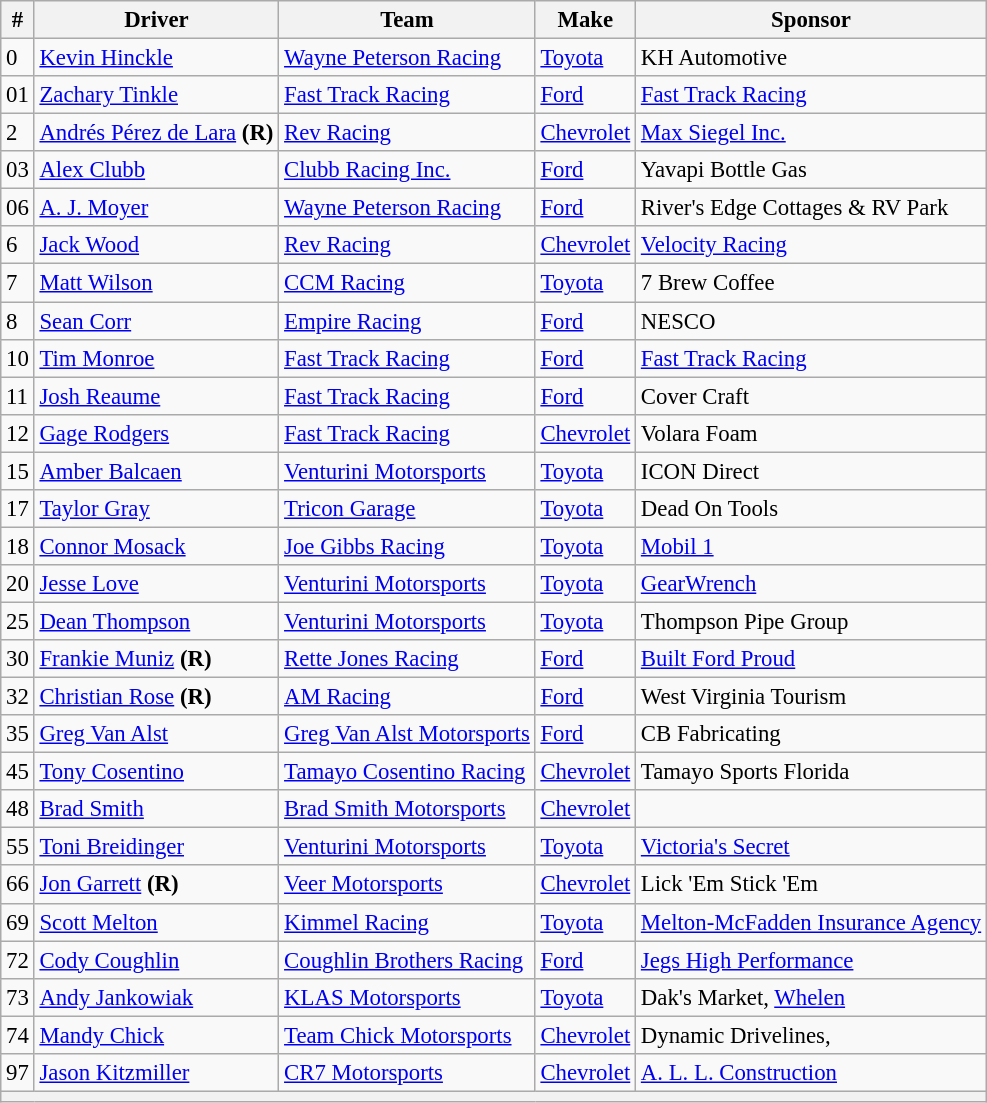<table class="wikitable" style="font-size: 95%;">
<tr>
<th>#</th>
<th>Driver</th>
<th>Team</th>
<th>Make</th>
<th>Sponsor</th>
</tr>
<tr>
<td>0</td>
<td><a href='#'>Kevin Hinckle</a></td>
<td><a href='#'>Wayne Peterson Racing</a></td>
<td><a href='#'>Toyota</a></td>
<td>KH Automotive</td>
</tr>
<tr>
<td>01</td>
<td><a href='#'>Zachary Tinkle</a></td>
<td><a href='#'>Fast Track Racing</a></td>
<td><a href='#'>Ford</a></td>
<td><a href='#'>Fast Track Racing</a></td>
</tr>
<tr>
<td>2</td>
<td><a href='#'>Andrés Pérez de Lara</a> <strong>(R)</strong></td>
<td><a href='#'>Rev Racing</a></td>
<td><a href='#'>Chevrolet</a></td>
<td><a href='#'>Max Siegel Inc.</a></td>
</tr>
<tr>
<td>03</td>
<td><a href='#'>Alex Clubb</a></td>
<td><a href='#'>Clubb Racing Inc.</a></td>
<td><a href='#'>Ford</a></td>
<td>Yavapi Bottle Gas</td>
</tr>
<tr>
<td>06</td>
<td><a href='#'>A. J. Moyer</a></td>
<td><a href='#'>Wayne Peterson Racing</a></td>
<td><a href='#'>Ford</a></td>
<td>River's Edge Cottages & RV Park</td>
</tr>
<tr>
<td>6</td>
<td><a href='#'>Jack Wood</a></td>
<td><a href='#'>Rev Racing</a></td>
<td><a href='#'>Chevrolet</a></td>
<td><a href='#'>Velocity Racing</a></td>
</tr>
<tr>
<td>7</td>
<td><a href='#'>Matt Wilson</a></td>
<td><a href='#'>CCM Racing</a></td>
<td><a href='#'>Toyota</a></td>
<td>7 Brew Coffee</td>
</tr>
<tr>
<td>8</td>
<td><a href='#'>Sean Corr</a></td>
<td><a href='#'>Empire Racing</a></td>
<td><a href='#'>Ford</a></td>
<td>NESCO</td>
</tr>
<tr>
<td>10</td>
<td><a href='#'>Tim Monroe</a></td>
<td><a href='#'>Fast Track Racing</a></td>
<td><a href='#'>Ford</a></td>
<td><a href='#'>Fast Track Racing</a></td>
</tr>
<tr>
<td>11</td>
<td><a href='#'>Josh Reaume</a></td>
<td><a href='#'>Fast Track Racing</a></td>
<td><a href='#'>Ford</a></td>
<td>Cover Craft</td>
</tr>
<tr>
<td>12</td>
<td><a href='#'>Gage Rodgers</a></td>
<td><a href='#'>Fast Track Racing</a></td>
<td><a href='#'>Chevrolet</a></td>
<td>Volara Foam</td>
</tr>
<tr>
<td>15</td>
<td><a href='#'>Amber Balcaen</a></td>
<td><a href='#'>Venturini Motorsports</a></td>
<td><a href='#'>Toyota</a></td>
<td>ICON Direct</td>
</tr>
<tr>
<td>17</td>
<td><a href='#'>Taylor Gray</a></td>
<td><a href='#'>Tricon Garage</a></td>
<td><a href='#'>Toyota</a></td>
<td>Dead On Tools</td>
</tr>
<tr>
<td>18</td>
<td><a href='#'>Connor Mosack</a></td>
<td><a href='#'>Joe Gibbs Racing</a></td>
<td><a href='#'>Toyota</a></td>
<td><a href='#'>Mobil 1</a></td>
</tr>
<tr>
<td>20</td>
<td nowrap=""><a href='#'>Jesse Love</a></td>
<td><a href='#'>Venturini Motorsports</a></td>
<td><a href='#'>Toyota</a></td>
<td><a href='#'>GearWrench</a></td>
</tr>
<tr>
<td>25</td>
<td><a href='#'>Dean Thompson</a></td>
<td><a href='#'>Venturini Motorsports</a></td>
<td><a href='#'>Toyota</a></td>
<td>Thompson Pipe Group</td>
</tr>
<tr>
<td>30</td>
<td nowrap=""><a href='#'>Frankie Muniz</a> <strong>(R)</strong></td>
<td><a href='#'>Rette Jones Racing</a></td>
<td><a href='#'>Ford</a></td>
<td><a href='#'>Built Ford Proud</a></td>
</tr>
<tr>
<td>32</td>
<td><a href='#'>Christian Rose</a> <strong>(R)</strong></td>
<td><a href='#'>AM Racing</a></td>
<td><a href='#'>Ford</a></td>
<td>West Virginia Tourism</td>
</tr>
<tr>
<td>35</td>
<td><a href='#'>Greg Van Alst</a></td>
<td><a href='#'>Greg Van Alst Motorsports</a></td>
<td><a href='#'>Ford</a></td>
<td>CB Fabricating</td>
</tr>
<tr>
<td>45</td>
<td><a href='#'>Tony Cosentino</a></td>
<td><a href='#'>Tamayo Cosentino Racing</a></td>
<td><a href='#'>Chevrolet</a></td>
<td>Tamayo Sports Florida</td>
</tr>
<tr>
<td>48</td>
<td><a href='#'>Brad Smith</a></td>
<td><a href='#'>Brad Smith Motorsports</a></td>
<td><a href='#'>Chevrolet</a></td>
<td></td>
</tr>
<tr>
<td>55</td>
<td><a href='#'>Toni Breidinger</a></td>
<td><a href='#'>Venturini Motorsports</a></td>
<td><a href='#'>Toyota</a></td>
<td><a href='#'>Victoria's Secret</a></td>
</tr>
<tr>
<td>66</td>
<td><a href='#'>Jon Garrett</a> <strong>(R)</strong></td>
<td nowrap=""><a href='#'>Veer Motorsports</a></td>
<td><a href='#'>Chevrolet</a></td>
<td>Lick 'Em Stick 'Em</td>
</tr>
<tr>
<td>69</td>
<td><a href='#'>Scott Melton</a></td>
<td nowrap=""><a href='#'>Kimmel Racing</a></td>
<td><a href='#'>Toyota</a></td>
<td><a href='#'>Melton-McFadden Insurance Agency</a></td>
</tr>
<tr>
<td>72</td>
<td><a href='#'>Cody Coughlin</a></td>
<td nowrap=""><a href='#'>Coughlin Brothers Racing</a></td>
<td><a href='#'>Ford</a></td>
<td><a href='#'>Jegs High Performance</a></td>
</tr>
<tr>
<td>73</td>
<td><a href='#'>Andy Jankowiak</a></td>
<td><a href='#'>KLAS Motorsports</a></td>
<td><a href='#'>Toyota</a></td>
<td>Dak's Market, <a href='#'>Whelen</a></td>
</tr>
<tr>
<td>74</td>
<td><a href='#'>Mandy Chick</a></td>
<td><a href='#'>Team Chick Motorsports</a></td>
<td><a href='#'>Chevrolet</a></td>
<td>Dynamic Drivelines, </td>
</tr>
<tr>
<td>97</td>
<td><a href='#'>Jason Kitzmiller</a></td>
<td><a href='#'>CR7 Motorsports</a></td>
<td><a href='#'>Chevrolet</a></td>
<td><a href='#'>A. L. L. Construction</a></td>
</tr>
<tr>
<th colspan="5"></th>
</tr>
</table>
